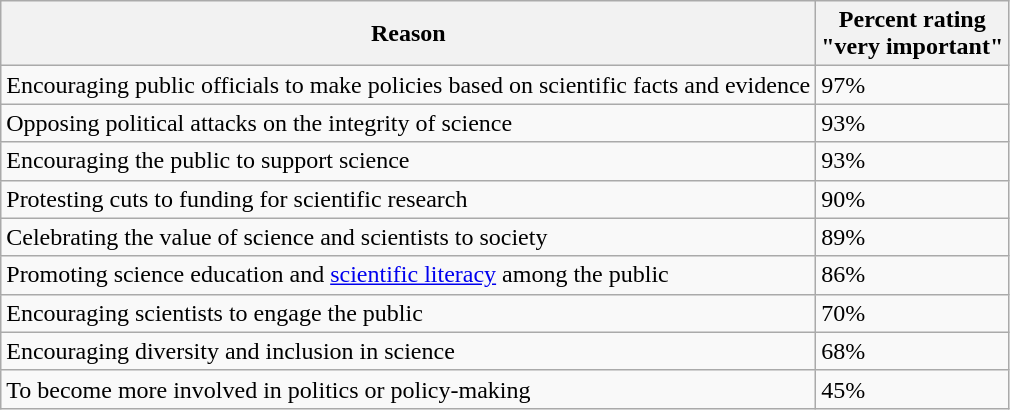<table class="wikitable" border="1">
<tr>
<th>Reason</th>
<th>Percent rating<br>"very important"</th>
</tr>
<tr>
<td>Encouraging public officials to make policies based on scientific facts and evidence</td>
<td>97%</td>
</tr>
<tr>
<td>Opposing political attacks on the integrity of science</td>
<td>93%</td>
</tr>
<tr>
<td>Encouraging the public to support science</td>
<td>93%</td>
</tr>
<tr>
<td>Protesting cuts to funding for scientific research</td>
<td>90%</td>
</tr>
<tr>
<td>Celebrating the value of science and scientists to society</td>
<td>89%</td>
</tr>
<tr>
<td>Promoting science education and <a href='#'>scientific literacy</a> among the public</td>
<td>86%</td>
</tr>
<tr>
<td>Encouraging scientists to engage the public</td>
<td>70%</td>
</tr>
<tr>
<td>Encouraging diversity and inclusion in science</td>
<td>68%</td>
</tr>
<tr>
<td>To become more involved in politics or policy-making</td>
<td>45%</td>
</tr>
</table>
